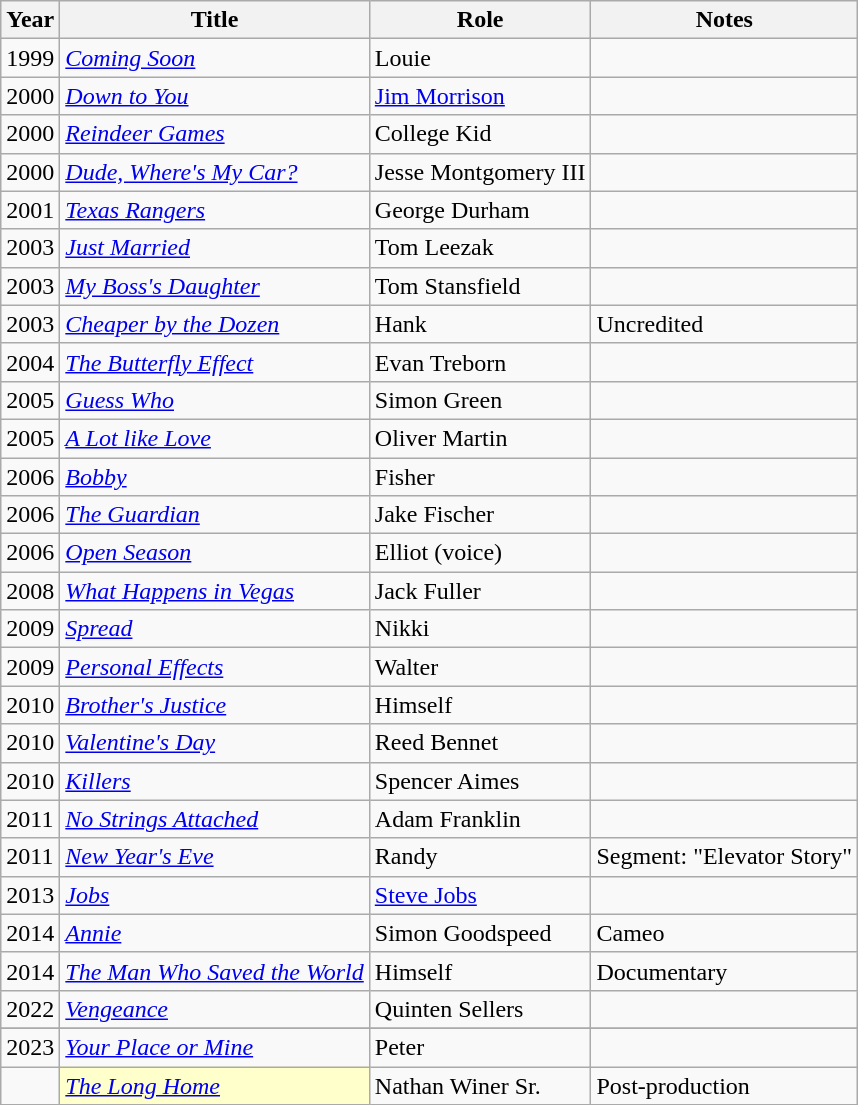<table class="wikitable sortable">
<tr>
<th>Year</th>
<th>Title</th>
<th>Role</th>
<th class="unsortable">Notes</th>
</tr>
<tr>
<td>1999</td>
<td><em><a href='#'>Coming Soon</a></em></td>
<td>Louie</td>
<td></td>
</tr>
<tr>
<td>2000</td>
<td><em><a href='#'>Down to You</a></em></td>
<td><a href='#'>Jim Morrison</a></td>
<td></td>
</tr>
<tr>
<td>2000</td>
<td><em><a href='#'>Reindeer Games</a></em></td>
<td>College Kid</td>
<td></td>
</tr>
<tr>
<td>2000</td>
<td><em><a href='#'>Dude, Where's My Car?</a></em></td>
<td>Jesse Montgomery III</td>
<td></td>
</tr>
<tr>
<td>2001</td>
<td><em><a href='#'>Texas Rangers</a></em></td>
<td>George Durham</td>
<td></td>
</tr>
<tr>
<td>2003</td>
<td><em><a href='#'>Just Married</a></em></td>
<td>Tom Leezak</td>
<td></td>
</tr>
<tr>
<td>2003</td>
<td><em><a href='#'>My Boss's Daughter</a></em></td>
<td>Tom Stansfield</td>
<td></td>
</tr>
<tr>
<td>2003</td>
<td><em><a href='#'>Cheaper by the Dozen</a></em></td>
<td>Hank</td>
<td>Uncredited</td>
</tr>
<tr>
<td>2004</td>
<td><em><a href='#'>The Butterfly Effect</a></em></td>
<td>Evan Treborn</td>
<td></td>
</tr>
<tr>
<td>2005</td>
<td><em><a href='#'>Guess Who</a></em></td>
<td>Simon Green</td>
<td></td>
</tr>
<tr>
<td>2005</td>
<td><em><a href='#'>A Lot like Love</a></em></td>
<td>Oliver Martin</td>
<td></td>
</tr>
<tr>
<td>2006</td>
<td><em><a href='#'>Bobby</a></em></td>
<td>Fisher</td>
<td></td>
</tr>
<tr>
<td>2006</td>
<td><em><a href='#'>The Guardian</a></em></td>
<td>Jake Fischer</td>
<td></td>
</tr>
<tr>
<td>2006</td>
<td><em><a href='#'>Open Season</a></em></td>
<td>Elliot (voice)</td>
<td></td>
</tr>
<tr>
<td>2008</td>
<td><em><a href='#'>What Happens in Vegas</a></em></td>
<td>Jack Fuller</td>
<td></td>
</tr>
<tr>
<td>2009</td>
<td><em><a href='#'>Spread</a></em></td>
<td>Nikki</td>
<td></td>
</tr>
<tr>
<td>2009</td>
<td><em><a href='#'>Personal Effects</a></em></td>
<td>Walter</td>
<td></td>
</tr>
<tr>
<td>2010</td>
<td><em><a href='#'>Brother's Justice</a></em></td>
<td>Himself</td>
<td></td>
</tr>
<tr>
<td>2010</td>
<td><em><a href='#'>Valentine's Day</a></em></td>
<td>Reed Bennet</td>
<td></td>
</tr>
<tr>
<td>2010</td>
<td><em><a href='#'>Killers</a></em></td>
<td>Spencer Aimes</td>
<td></td>
</tr>
<tr>
<td>2011</td>
<td><em><a href='#'>No Strings Attached</a></em></td>
<td>Adam Franklin</td>
<td></td>
</tr>
<tr>
<td>2011</td>
<td><em><a href='#'>New Year's Eve</a></em></td>
<td>Randy</td>
<td>Segment: "Elevator Story"</td>
</tr>
<tr>
<td>2013</td>
<td><em><a href='#'>Jobs</a></em></td>
<td><a href='#'>Steve Jobs</a></td>
<td></td>
</tr>
<tr>
<td>2014</td>
<td><em><a href='#'>Annie</a></em></td>
<td>Simon Goodspeed</td>
<td>Cameo</td>
</tr>
<tr>
<td>2014</td>
<td><em><a href='#'>The Man Who Saved the World</a></em></td>
<td>Himself</td>
<td>Documentary</td>
</tr>
<tr>
<td>2022</td>
<td><em><a href='#'>Vengeance</a></em></td>
<td>Quinten Sellers</td>
<td></td>
</tr>
<tr>
</tr>
<tr>
<td>2023</td>
<td><em><a href='#'>Your Place or Mine</a></em></td>
<td>Peter</td>
<td></td>
</tr>
<tr>
<td></td>
<td style="background:#FFFFCC;"><em><a href='#'>The Long Home</a></em> </td>
<td>Nathan Winer Sr.</td>
<td>Post-production</td>
</tr>
</table>
